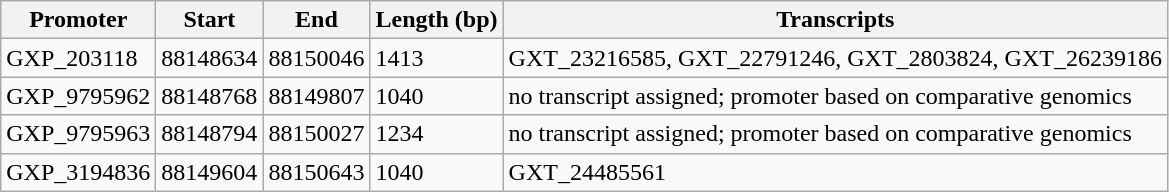<table class="wikitable">
<tr>
<th>Promoter</th>
<th>Start</th>
<th>End</th>
<th>Length (bp)</th>
<th>Transcripts</th>
</tr>
<tr>
<td>GXP_203118</td>
<td>88148634</td>
<td>88150046</td>
<td>1413</td>
<td>GXT_23216585, GXT_22791246, GXT_2803824, GXT_26239186</td>
</tr>
<tr>
<td>GXP_9795962</td>
<td>88148768</td>
<td>88149807</td>
<td>1040</td>
<td>no transcript assigned; promoter based on comparative genomics</td>
</tr>
<tr>
<td>GXP_9795963</td>
<td>88148794</td>
<td>88150027</td>
<td>1234</td>
<td>no transcript assigned; promoter based on comparative genomics</td>
</tr>
<tr>
<td>GXP_3194836</td>
<td>88149604</td>
<td>88150643</td>
<td>1040</td>
<td>GXT_24485561</td>
</tr>
</table>
